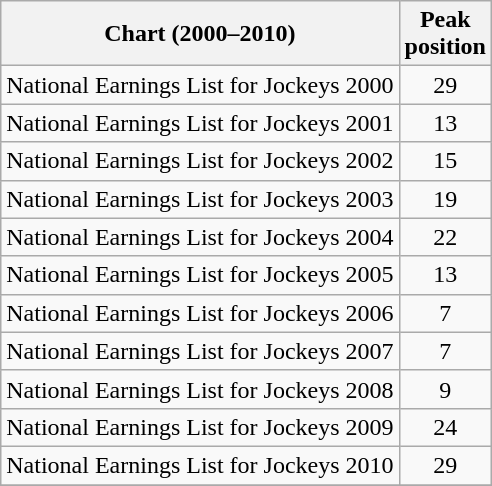<table class="wikitable sortable">
<tr>
<th>Chart (2000–2010)</th>
<th>Peak<br>position</th>
</tr>
<tr>
<td>National Earnings List for Jockeys 2000</td>
<td style="text-align:center;">29</td>
</tr>
<tr>
<td>National Earnings List for Jockeys 2001</td>
<td style="text-align:center;">13</td>
</tr>
<tr>
<td>National Earnings List for Jockeys 2002</td>
<td style="text-align:center;">15</td>
</tr>
<tr>
<td>National Earnings List for Jockeys 2003</td>
<td style="text-align:center;">19</td>
</tr>
<tr>
<td>National Earnings List for Jockeys 2004</td>
<td style="text-align:center;">22</td>
</tr>
<tr>
<td>National Earnings List for Jockeys 2005</td>
<td style="text-align:center;">13</td>
</tr>
<tr>
<td>National Earnings List for Jockeys 2006</td>
<td style="text-align:center;">7</td>
</tr>
<tr>
<td>National Earnings List for Jockeys 2007</td>
<td style="text-align:center;">7</td>
</tr>
<tr>
<td>National Earnings List for Jockeys 2008</td>
<td style="text-align:center;">9</td>
</tr>
<tr>
<td>National Earnings List for Jockeys 2009</td>
<td style="text-align:center;">24</td>
</tr>
<tr>
<td>National Earnings List for Jockeys 2010</td>
<td style="text-align:center;">29</td>
</tr>
<tr>
</tr>
</table>
